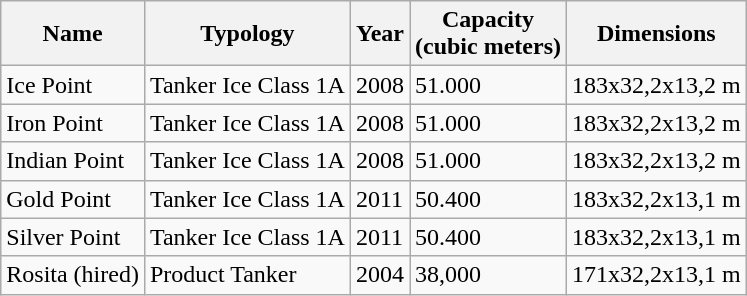<table class="wikitable">
<tr>
<th>Name</th>
<th>Typology</th>
<th>Year</th>
<th>Capacity<br>(cubic meters)</th>
<th>Dimensions</th>
</tr>
<tr>
<td>Ice Point</td>
<td>Tanker Ice Class 1A</td>
<td>2008</td>
<td>51.000</td>
<td>183x32,2x13,2 m</td>
</tr>
<tr>
<td>Iron Point</td>
<td>Tanker Ice Class 1A</td>
<td>2008</td>
<td>51.000</td>
<td>183x32,2x13,2 m</td>
</tr>
<tr>
<td>Indian Point</td>
<td>Tanker Ice Class 1A</td>
<td>2008</td>
<td>51.000</td>
<td>183x32,2x13,2 m</td>
</tr>
<tr>
<td>Gold Point</td>
<td>Tanker Ice Class 1A</td>
<td>2011</td>
<td>50.400</td>
<td>183x32,2x13,1 m</td>
</tr>
<tr>
<td>Silver Point</td>
<td>Tanker Ice Class 1A</td>
<td>2011</td>
<td>50.400</td>
<td>183x32,2x13,1 m</td>
</tr>
<tr>
<td>Rosita (hired)</td>
<td>Product Tanker</td>
<td>2004</td>
<td>38,000</td>
<td>171x32,2x13,1 m</td>
</tr>
</table>
